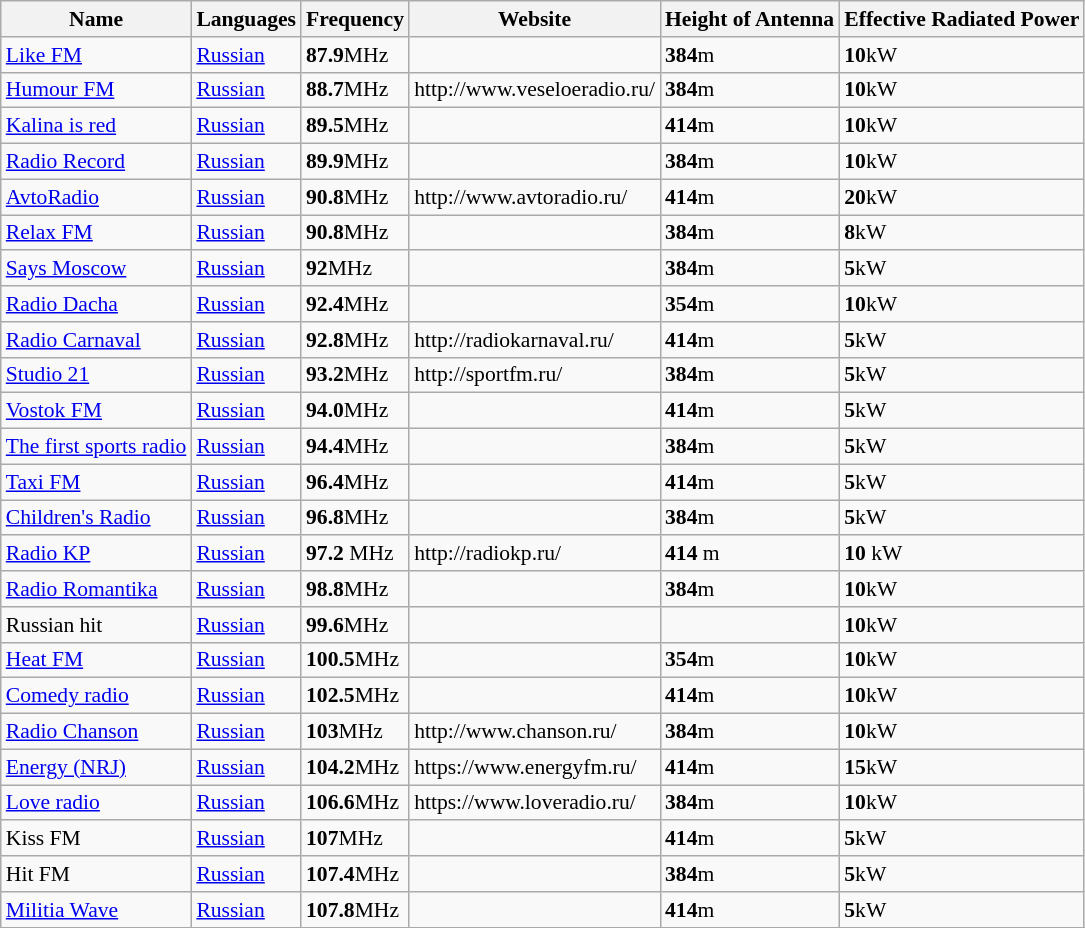<table class="wikitable" style="font-size:90%;">
<tr>
<th>Name</th>
<th>Languages</th>
<th>Frequency</th>
<th>Website</th>
<th>Height of Antenna</th>
<th>Effective Radiated Power</th>
</tr>
<tr>
<td><a href='#'>Like FM</a></td>
<td><a href='#'>Russian</a></td>
<td><strong>87.9</strong>MHz</td>
<td></td>
<td><strong>384</strong>m</td>
<td><strong>10</strong>kW</td>
</tr>
<tr>
<td><a href='#'>Humour FM</a></td>
<td><a href='#'>Russian</a></td>
<td><strong>88.7</strong>MHz</td>
<td>http://www.veseloeradio.ru/</td>
<td><strong>384</strong>m</td>
<td><strong>10</strong>kW</td>
</tr>
<tr>
<td><a href='#'>Kalina is red</a></td>
<td><a href='#'>Russian</a></td>
<td><strong>89.5</strong>MHz</td>
<td></td>
<td><strong>414</strong>m</td>
<td><strong>10</strong>kW</td>
</tr>
<tr>
<td><a href='#'>Radio Record</a></td>
<td><a href='#'>Russian</a></td>
<td><strong>89.9</strong>MHz</td>
<td></td>
<td><strong>384</strong>m</td>
<td><strong>10</strong>kW</td>
</tr>
<tr>
<td><a href='#'>AvtoRadio</a></td>
<td><a href='#'>Russian</a></td>
<td><strong>90.8</strong>MHz</td>
<td>http://www.avtoradio.ru/</td>
<td><strong>414</strong>m</td>
<td><strong>20</strong>kW</td>
</tr>
<tr>
<td><a href='#'>Relax FM</a></td>
<td><a href='#'>Russian</a></td>
<td><strong>90.8</strong>MHz</td>
<td></td>
<td><strong>384</strong>m</td>
<td><strong>8</strong>kW</td>
</tr>
<tr>
<td><a href='#'>Says Moscow</a></td>
<td><a href='#'>Russian</a></td>
<td><strong>92</strong>MHz</td>
<td></td>
<td><strong>384</strong>m</td>
<td><strong>5</strong>kW</td>
</tr>
<tr>
<td><a href='#'>Radio Dacha</a></td>
<td><a href='#'>Russian</a></td>
<td><strong>92.4</strong>MHz</td>
<td></td>
<td><strong>354</strong>m</td>
<td><strong>10</strong>kW</td>
</tr>
<tr>
<td><a href='#'>Radio Carnaval</a></td>
<td><a href='#'>Russian</a></td>
<td><strong>92.8</strong>MHz</td>
<td>http://radiokarnaval.ru/</td>
<td><strong>414</strong>m</td>
<td><strong>5</strong>kW</td>
</tr>
<tr>
<td><a href='#'>Studio 21</a></td>
<td><a href='#'>Russian</a></td>
<td><strong>93.2</strong>MHz</td>
<td>http://sportfm.ru/</td>
<td><strong>384</strong>m</td>
<td><strong>5</strong>kW</td>
</tr>
<tr>
<td><a href='#'>Vostok FM</a></td>
<td><a href='#'>Russian</a></td>
<td><strong>94.0</strong>MHz</td>
<td></td>
<td><strong>414</strong>m</td>
<td><strong>5</strong>kW</td>
</tr>
<tr>
<td><a href='#'>The first sports radio</a></td>
<td><a href='#'>Russian</a></td>
<td><strong>94.4</strong>MHz</td>
<td></td>
<td><strong>384</strong>m</td>
<td><strong>5</strong>kW</td>
</tr>
<tr>
<td><a href='#'>Taxi FM</a></td>
<td><a href='#'>Russian</a></td>
<td><strong>96.4</strong>MHz</td>
<td></td>
<td><strong>414</strong>m</td>
<td><strong>5</strong>kW</td>
</tr>
<tr>
<td><a href='#'>Children's Radio</a></td>
<td><a href='#'>Russian</a></td>
<td><strong>96.8</strong>MHz</td>
<td></td>
<td><strong>384</strong>m</td>
<td><strong>5</strong>kW</td>
</tr>
<tr>
<td><a href='#'>Radio KP</a></td>
<td><a href='#'>Russian</a></td>
<td><strong>97.2</strong> MHz</td>
<td>http://radiokp.ru/</td>
<td><strong>414</strong> m</td>
<td><strong>10</strong> kW</td>
</tr>
<tr>
<td><a href='#'>Radio Romantika</a></td>
<td><a href='#'>Russian</a></td>
<td><strong>98.8</strong>MHz</td>
<td></td>
<td><strong>384</strong>m</td>
<td><strong>10</strong>kW</td>
</tr>
<tr>
<td>Russian hit</td>
<td><a href='#'>Russian</a></td>
<td><strong>99.6</strong>MHz</td>
<td></td>
<td></td>
<td><strong>10</strong>kW</td>
</tr>
<tr>
<td><a href='#'>Heat FM</a></td>
<td><a href='#'>Russian</a></td>
<td><strong>100.5</strong>MHz</td>
<td></td>
<td><strong>354</strong>m</td>
<td><strong>10</strong>kW</td>
</tr>
<tr>
<td><a href='#'>Comedy radio</a></td>
<td><a href='#'>Russian</a></td>
<td><strong>102.5</strong>MHz</td>
<td></td>
<td><strong>414</strong>m</td>
<td><strong>10</strong>kW</td>
</tr>
<tr>
<td><a href='#'>Radio Chanson</a></td>
<td><a href='#'>Russian</a></td>
<td><strong>103</strong>MHz</td>
<td>http://www.chanson.ru/</td>
<td><strong>384</strong>m</td>
<td><strong>10</strong>kW</td>
</tr>
<tr>
<td><a href='#'>Energy (NRJ)</a></td>
<td><a href='#'>Russian</a></td>
<td><strong>104.2</strong>MHz</td>
<td>https://www.energyfm.ru/</td>
<td><strong>414</strong>m</td>
<td><strong>15</strong>kW</td>
</tr>
<tr>
<td><a href='#'>Love radio</a></td>
<td><a href='#'>Russian</a></td>
<td><strong>106.6</strong>MHz</td>
<td>https://www.loveradio.ru/</td>
<td><strong>384</strong>m</td>
<td><strong>10</strong>kW</td>
</tr>
<tr>
<td>Kiss FM</td>
<td><a href='#'>Russian</a></td>
<td><strong>107</strong>MHz</td>
<td></td>
<td><strong>414</strong>m</td>
<td><strong>5</strong>kW</td>
</tr>
<tr>
<td>Hit FM</td>
<td><a href='#'>Russian</a></td>
<td><strong>107.4</strong>MHz</td>
<td></td>
<td><strong>384</strong>m</td>
<td><strong>5</strong>kW</td>
</tr>
<tr>
<td><a href='#'>Militia Wave</a></td>
<td><a href='#'>Russian</a></td>
<td><strong>107.8</strong>MHz</td>
<td></td>
<td><strong>414</strong>m</td>
<td><strong>5</strong>kW</td>
</tr>
<tr>
</tr>
</table>
